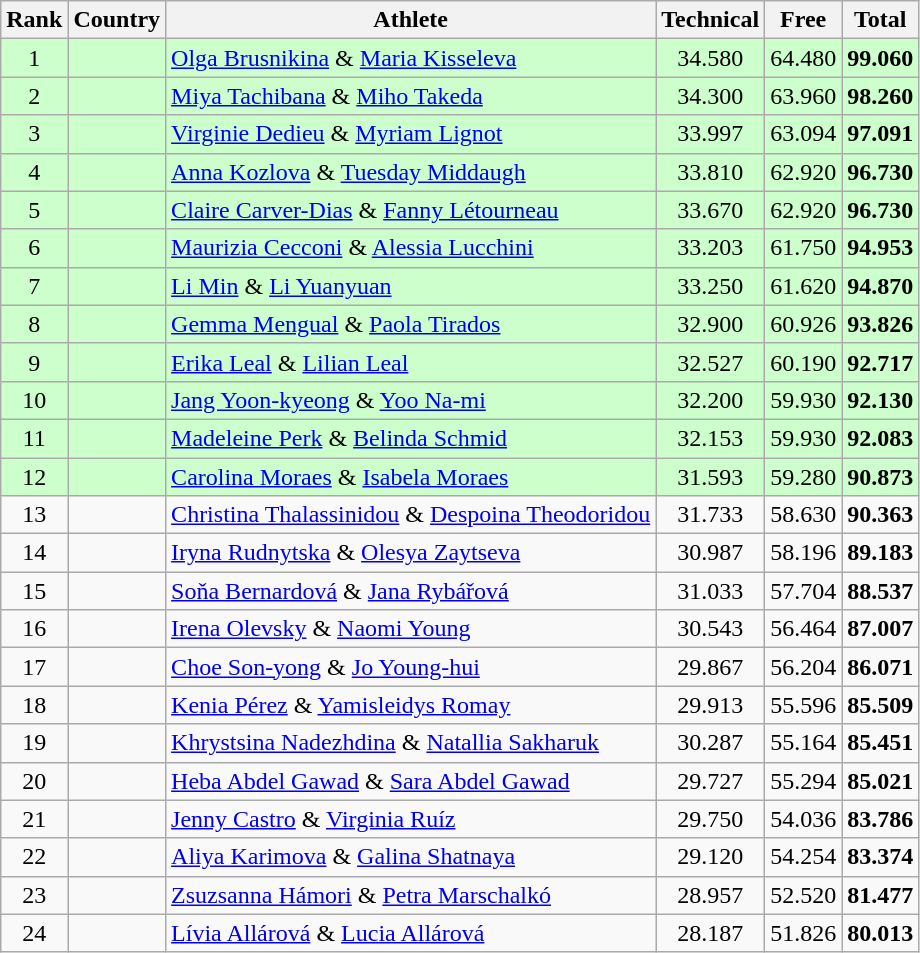<table class="wikitable sortable" style="text-align:center">
<tr>
<th>Rank</th>
<th>Country</th>
<th>Athlete</th>
<th>Technical</th>
<th>Free</th>
<th>Total</th>
</tr>
<tr bgcolor=ccffcc>
<td>1</td>
<td align=left></td>
<td align=left><a href='#'>Olga Brusnikina</a> & <a href='#'>Maria Kisseleva</a></td>
<td>34.580</td>
<td>64.480</td>
<td><strong>99.060</strong></td>
</tr>
<tr bgcolor=ccffcc>
<td>2</td>
<td align=left></td>
<td align=left><a href='#'>Miya Tachibana</a> & <a href='#'>Miho Takeda</a></td>
<td>34.300</td>
<td>63.960</td>
<td><strong>98.260</strong></td>
</tr>
<tr bgcolor=ccffcc>
<td>3</td>
<td align=left></td>
<td align=left><a href='#'>Virginie Dedieu</a> & <a href='#'>Myriam Lignot</a></td>
<td>33.997</td>
<td>63.094</td>
<td><strong>97.091</strong></td>
</tr>
<tr bgcolor=ccffcc>
<td>4</td>
<td align=left></td>
<td align=left><a href='#'>Anna Kozlova</a> & <a href='#'>Tuesday Middaugh</a></td>
<td>33.810</td>
<td>62.920</td>
<td><strong>96.730</strong></td>
</tr>
<tr bgcolor=ccffcc>
<td>5</td>
<td align=left></td>
<td align=left><a href='#'>Claire Carver-Dias</a> & <a href='#'>Fanny Létourneau</a></td>
<td>33.670</td>
<td>62.920</td>
<td><strong>96.730</strong></td>
</tr>
<tr bgcolor=ccffcc>
<td>6</td>
<td align=left></td>
<td align=left><a href='#'>Maurizia Cecconi</a> & <a href='#'>Alessia Lucchini</a></td>
<td>33.203</td>
<td>61.750</td>
<td><strong>94.953</strong></td>
</tr>
<tr bgcolor=ccffcc>
<td>7</td>
<td align=left></td>
<td align=left><a href='#'>Li Min</a> & <a href='#'>Li Yuanyuan</a></td>
<td>33.250</td>
<td>61.620</td>
<td><strong>94.870</strong></td>
</tr>
<tr bgcolor=ccffcc>
<td>8</td>
<td align=left></td>
<td align=left><a href='#'>Gemma Mengual</a> & <a href='#'>Paola Tirados</a></td>
<td>32.900</td>
<td>60.926</td>
<td><strong>93.826</strong></td>
</tr>
<tr bgcolor=ccffcc>
<td>9</td>
<td align=left></td>
<td align=left><a href='#'>Erika Leal</a> & <a href='#'>Lilian Leal</a></td>
<td>32.527</td>
<td>60.190</td>
<td><strong>92.717</strong></td>
</tr>
<tr bgcolor=ccffcc>
<td>10</td>
<td align=left></td>
<td align=left><a href='#'>Jang Yoon-kyeong</a> & <a href='#'>Yoo Na-mi</a></td>
<td>32.200</td>
<td>59.930</td>
<td><strong>92.130</strong></td>
</tr>
<tr bgcolor=ccffcc>
<td>11</td>
<td align=left></td>
<td align=left><a href='#'>Madeleine Perk</a> & <a href='#'>Belinda Schmid</a></td>
<td>32.153</td>
<td>59.930</td>
<td><strong>92.083</strong></td>
</tr>
<tr bgcolor=ccffcc>
<td>12</td>
<td align=left></td>
<td align=left><a href='#'>Carolina Moraes</a> & <a href='#'>Isabela Moraes</a></td>
<td>31.593</td>
<td>59.280</td>
<td><strong>90.873</strong></td>
</tr>
<tr>
<td>13</td>
<td align=left></td>
<td align=left><a href='#'>Christina Thalassinidou</a> & <a href='#'>Despoina Theodoridou</a></td>
<td>31.733</td>
<td>58.630</td>
<td><strong>90.363</strong></td>
</tr>
<tr>
<td>14</td>
<td align=left></td>
<td align=left><a href='#'>Iryna Rudnytska</a> & <a href='#'>Olesya Zaytseva</a></td>
<td>30.987</td>
<td>58.196</td>
<td><strong>89.183</strong></td>
</tr>
<tr>
<td>15</td>
<td align=left></td>
<td align=left><a href='#'>Soňa Bernardová</a> & <a href='#'>Jana Rybářová</a></td>
<td>31.033</td>
<td>57.704</td>
<td><strong>88.537</strong></td>
</tr>
<tr>
<td>16</td>
<td align=left></td>
<td align=left><a href='#'>Irena Olevsky</a> & <a href='#'>Naomi Young</a></td>
<td>30.543</td>
<td>56.464</td>
<td><strong>87.007</strong></td>
</tr>
<tr>
<td>17</td>
<td align=left></td>
<td align=left><a href='#'>Choe Son-yong</a> & <a href='#'>Jo Young-hui</a></td>
<td>29.867</td>
<td>56.204</td>
<td><strong>86.071</strong></td>
</tr>
<tr>
<td>18</td>
<td align=left></td>
<td align=left><a href='#'>Kenia Pérez</a> & <a href='#'>Yamisleidys Romay</a></td>
<td>29.913</td>
<td>55.596</td>
<td><strong>85.509</strong></td>
</tr>
<tr>
<td>19</td>
<td align=left></td>
<td align=left><a href='#'>Khrystsina Nadezhdina</a> & <a href='#'>Natallia Sakharuk</a></td>
<td>30.287</td>
<td>55.164</td>
<td><strong>85.451</strong></td>
</tr>
<tr>
<td>20</td>
<td align=left></td>
<td align=left><a href='#'>Heba Abdel Gawad</a> & <a href='#'>Sara Abdel Gawad</a></td>
<td>29.727</td>
<td>55.294</td>
<td><strong>85.021</strong></td>
</tr>
<tr>
<td>21</td>
<td align=left></td>
<td align=left><a href='#'>Jenny Castro</a> & <a href='#'>Virginia Ruíz</a></td>
<td>29.750</td>
<td>54.036</td>
<td><strong>83.786</strong></td>
</tr>
<tr>
<td>22</td>
<td align=left></td>
<td align=left><a href='#'>Aliya Karimova</a> & <a href='#'>Galina Shatnaya</a></td>
<td>29.120</td>
<td>54.254</td>
<td><strong>83.374</strong></td>
</tr>
<tr>
<td>23</td>
<td align=left></td>
<td align=left><a href='#'>Zsuzsanna Hámori</a> & <a href='#'>Petra Marschalkó</a></td>
<td>28.957</td>
<td>52.520</td>
<td><strong>81.477</strong></td>
</tr>
<tr>
<td>24</td>
<td align=left></td>
<td align=left><a href='#'>Lívia Allárová</a> & <a href='#'>Lucia Allárová</a></td>
<td>28.187</td>
<td>51.826</td>
<td><strong>80.013</strong></td>
</tr>
</table>
